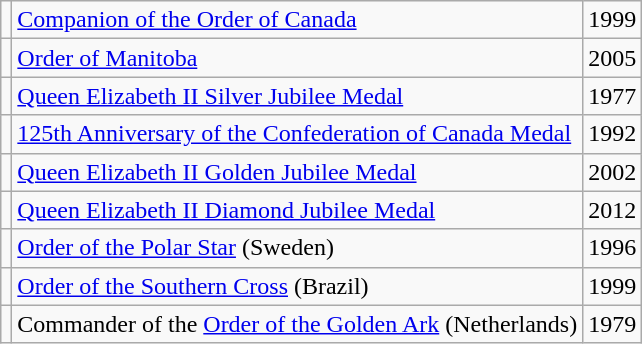<table class="wikitable">
<tr>
<td></td>
<td><a href='#'>Companion of the Order of Canada</a></td>
<td>1999</td>
</tr>
<tr>
<td></td>
<td><a href='#'>Order of Manitoba</a></td>
<td>2005</td>
</tr>
<tr>
<td></td>
<td><a href='#'>Queen Elizabeth II Silver Jubilee Medal</a></td>
<td>1977</td>
</tr>
<tr>
<td></td>
<td><a href='#'>125th Anniversary of the Confederation of Canada Medal</a></td>
<td>1992</td>
</tr>
<tr>
<td></td>
<td><a href='#'>Queen Elizabeth II Golden Jubilee Medal</a></td>
<td>2002</td>
</tr>
<tr>
<td></td>
<td><a href='#'>Queen Elizabeth II Diamond Jubilee Medal</a></td>
<td>2012</td>
</tr>
<tr>
<td></td>
<td><a href='#'>Order of the Polar Star</a> (Sweden)</td>
<td>1996</td>
</tr>
<tr>
<td></td>
<td><a href='#'>Order of the Southern Cross</a> (Brazil)</td>
<td>1999</td>
</tr>
<tr>
<td></td>
<td>Commander of the <a href='#'>Order of the Golden Ark</a> (Netherlands)</td>
<td>1979</td>
</tr>
</table>
